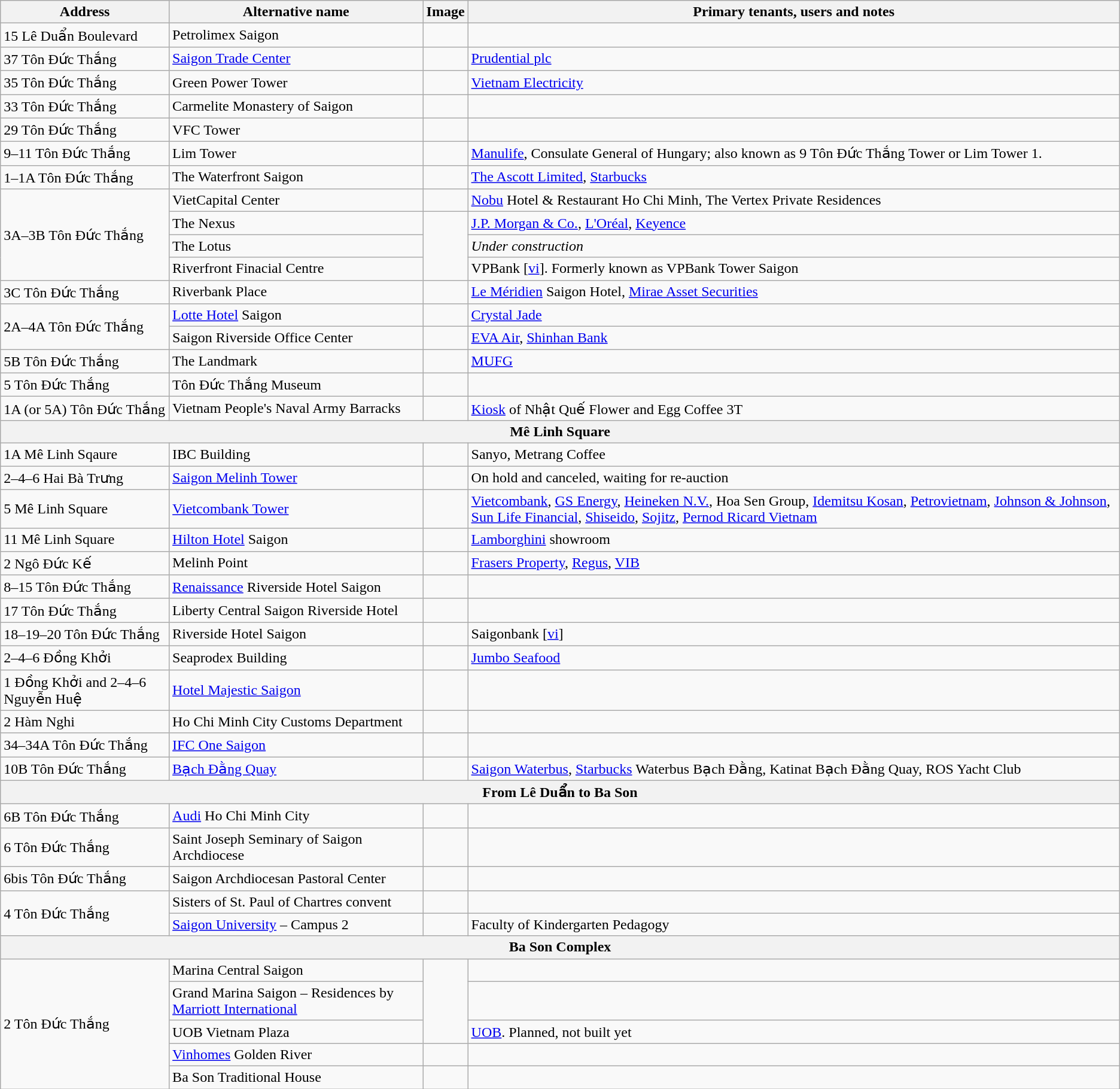<table class="wikitable">
<tr>
<th>Address</th>
<th>Alternative name</th>
<th>Image</th>
<th>Primary tenants, users and notes</th>
</tr>
<tr>
<td>15 Lê Duẩn Boulevard</td>
<td>Petrolimex Saigon</td>
<td></td>
<td></td>
</tr>
<tr>
<td>37 Tôn Đức Thắng</td>
<td><a href='#'>Saigon Trade Center</a></td>
<td></td>
<td><a href='#'>Prudential plc</a></td>
</tr>
<tr>
<td>35 Tôn Đức Thắng</td>
<td>Green Power Tower</td>
<td></td>
<td><a href='#'>Vietnam Electricity</a></td>
</tr>
<tr>
<td>33 Tôn Đức Thắng</td>
<td>Carmelite Monastery of Saigon</td>
<td></td>
<td></td>
</tr>
<tr>
<td>29 Tôn Đức Thắng</td>
<td>VFC Tower</td>
<td></td>
<td></td>
</tr>
<tr>
<td>9–11 Tôn Đức Thắng</td>
<td>Lim Tower</td>
<td></td>
<td><a href='#'>Manulife</a>, Consulate General of Hungary; also known as 9 Tôn Đức Thắng Tower or Lim Tower 1.</td>
</tr>
<tr>
<td>1–1A Tôn Đức Thắng</td>
<td>The Waterfront Saigon</td>
<td></td>
<td><a href='#'>The Ascott Limited</a>, <a href='#'>Starbucks</a></td>
</tr>
<tr>
<td rowspan="4">3A–3B Tôn Đức Thắng</td>
<td>VietCapital Center</td>
<td></td>
<td><a href='#'>Nobu</a> Hotel & Restaurant Ho Chi Minh, The Vertex Private Residences</td>
</tr>
<tr>
<td>The Nexus</td>
<td rowspan="3"></td>
<td><a href='#'>J.P. Morgan & Co.</a>, <a href='#'>L'Oréal</a>, <a href='#'>Keyence</a></td>
</tr>
<tr>
<td>The Lotus</td>
<td><em>Under construction</em></td>
</tr>
<tr>
<td>Riverfront Finacial Centre</td>
<td>VPBank [<a href='#'>vi</a>]. Formerly known as VPBank Tower Saigon</td>
</tr>
<tr>
<td>3C Tôn Đức Thắng</td>
<td>Riverbank Place</td>
<td></td>
<td><a href='#'>Le Méridien</a> Saigon Hotel, <a href='#'>Mirae Asset Securities</a></td>
</tr>
<tr>
<td rowspan="2">2A–4A Tôn Đức Thắng</td>
<td><a href='#'>Lotte Hotel</a> Saigon</td>
<td></td>
<td><a href='#'>Crystal Jade</a></td>
</tr>
<tr>
<td>Saigon Riverside Office Center</td>
<td></td>
<td><a href='#'>EVA Air</a>, <a href='#'>Shinhan Bank</a></td>
</tr>
<tr>
<td>5B Tôn Đức Thắng</td>
<td>The Landmark</td>
<td></td>
<td><a href='#'>MUFG</a></td>
</tr>
<tr>
<td>5 Tôn Đức Thắng</td>
<td>Tôn Đức Thắng Museum</td>
<td></td>
<td></td>
</tr>
<tr>
<td>1A (or 5A) Tôn Đức Thắng</td>
<td>Vietnam People's Naval Army Barracks</td>
<td></td>
<td><a href='#'>Kiosk</a> of Nhật Quế Flower and Egg Coffee 3T</td>
</tr>
<tr>
<th colspan="4">Mê Linh Square</th>
</tr>
<tr>
<td>1A Mê Linh Sqaure</td>
<td>IBC Building</td>
<td></td>
<td>Sanyo, Metrang Coffee</td>
</tr>
<tr>
<td>2–4–6 Hai Bà Trưng</td>
<td><a href='#'>Saigon Melinh Tower</a></td>
<td></td>
<td>On hold and canceled, waiting for re-auction</td>
</tr>
<tr>
<td>5 Mê Linh Square</td>
<td><a href='#'>Vietcombank Tower</a></td>
<td></td>
<td><a href='#'>Vietcombank</a>, <a href='#'>GS Energy</a>, <a href='#'>Heineken N.V.</a>, Hoa Sen Group, <a href='#'>Idemitsu Kosan</a>, <a href='#'>Petrovietnam</a>, <a href='#'>Johnson & Johnson</a>, <a href='#'>Sun Life Financial</a>, <a href='#'>Shiseido</a>, <a href='#'>Sojitz</a>, <a href='#'>Pernod Ricard Vietnam</a></td>
</tr>
<tr>
<td>11 Mê Linh Square</td>
<td><a href='#'>Hilton Hotel</a> Saigon</td>
<td></td>
<td><a href='#'>Lamborghini</a> showroom</td>
</tr>
<tr>
<td>2 Ngô Đức Kế</td>
<td>Melinh Point</td>
<td></td>
<td><a href='#'>Frasers Property</a>, <a href='#'>Regus</a>, <a href='#'>VIB</a></td>
</tr>
<tr>
<td>8–15 Tôn Đức Thắng</td>
<td><a href='#'>Renaissance</a> Riverside Hotel Saigon</td>
<td></td>
<td></td>
</tr>
<tr>
<td>17 Tôn Đức Thắng</td>
<td>Liberty Central Saigon Riverside Hotel</td>
<td></td>
<td></td>
</tr>
<tr>
<td>18–19–20 Tôn Đức Thắng</td>
<td>Riverside Hotel Saigon</td>
<td><br></td>
<td>Saigonbank [<a href='#'>vi</a>]</td>
</tr>
<tr>
<td>2–4–6 Đồng Khởi</td>
<td>Seaprodex Building</td>
<td><br></td>
<td><a href='#'>Jumbo Seafood</a></td>
</tr>
<tr>
<td>1 Đồng Khởi and 2–4–6 Nguyễn Huệ</td>
<td><a href='#'>Hotel Majestic Saigon</a></td>
<td></td>
<td></td>
</tr>
<tr>
<td>2 Hàm Nghi</td>
<td>Ho Chi Minh City Customs Department</td>
<td></td>
<td></td>
</tr>
<tr>
<td>34–34A Tôn Đức Thắng</td>
<td><a href='#'>IFC One Saigon</a></td>
<td></td>
<td></td>
</tr>
<tr>
<td>10B Tôn Đức Thắng</td>
<td><a href='#'>Bạch Đằng Quay</a></td>
<td></td>
<td><a href='#'>Saigon Waterbus</a>, <a href='#'>Starbucks</a> Waterbus Bạch Đằng, Katinat Bạch Đằng Quay, ROS Yacht Club</td>
</tr>
<tr>
<th colspan="4">From Lê Duẩn to Ba Son</th>
</tr>
<tr>
<td>6B Tôn Đức Thắng</td>
<td><a href='#'>Audi</a> Ho Chi Minh City</td>
<td></td>
<td></td>
</tr>
<tr>
<td>6 Tôn Đức Thắng</td>
<td>Saint Joseph Seminary of Saigon Archdiocese</td>
<td></td>
<td></td>
</tr>
<tr>
<td>6bis Tôn Đức Thắng</td>
<td>Saigon Archdiocesan Pastoral Center</td>
<td></td>
<td></td>
</tr>
<tr>
<td rowspan="2">4 Tôn Đức Thắng</td>
<td>Sisters of St. Paul of Chartres convent</td>
<td></td>
<td></td>
</tr>
<tr>
<td><a href='#'>Saigon University</a> – Campus 2</td>
<td><br></td>
<td>Faculty of Kindergarten Pedagogy</td>
</tr>
<tr>
<th colspan="4">Ba Son Complex</th>
</tr>
<tr>
<td rowspan="5">2 Tôn Đức Thắng</td>
<td>Marina Central Saigon</td>
<td rowspan="3"></td>
<td></td>
</tr>
<tr>
<td>Grand Marina Saigon – Residences by <a href='#'>Marriott International</a></td>
<td></td>
</tr>
<tr>
<td>UOB Vietnam Plaza</td>
<td><a href='#'>UOB</a>. Planned, not built yet</td>
</tr>
<tr>
<td><a href='#'>Vinhomes</a> Golden River</td>
<td></td>
<td></td>
</tr>
<tr>
<td>Ba Son Traditional House</td>
<td></td>
<td></td>
</tr>
</table>
